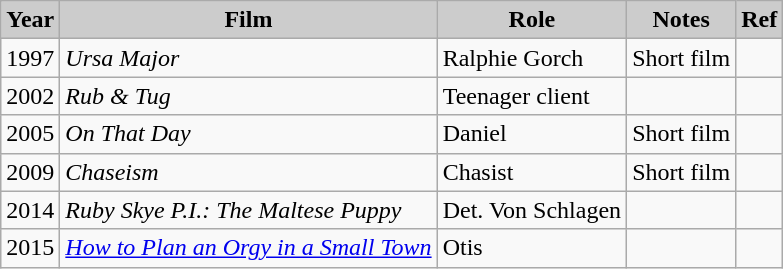<table class="wikitable">
<tr align="center">
<th style="background: #CCCCCC;">Year</th>
<th style="background: #CCCCCC;">Film</th>
<th style="background: #CCCCCC;">Role</th>
<th style="background: #CCCCCC;">Notes</th>
<th style="background: #CCCCCC;">Ref</th>
</tr>
<tr>
<td>1997</td>
<td><em>Ursa Major</em></td>
<td>Ralphie Gorch</td>
<td>Short film</td>
<td></td>
</tr>
<tr>
<td>2002</td>
<td><em>Rub & Tug</em></td>
<td>Teenager client</td>
<td></td>
<td></td>
</tr>
<tr>
<td>2005</td>
<td><em>On That Day</em></td>
<td>Daniel</td>
<td>Short film</td>
<td></td>
</tr>
<tr>
<td>2009</td>
<td><em>Chaseism</em></td>
<td>Chasist</td>
<td>Short film</td>
<td></td>
</tr>
<tr>
<td>2014</td>
<td><em>Ruby Skye P.I.: The Maltese Puppy</em></td>
<td>Det. Von Schlagen</td>
<td></td>
<td></td>
</tr>
<tr>
<td>2015</td>
<td><em><a href='#'>How to Plan an Orgy in a Small Town</a></em></td>
<td>Otis</td>
<td></td>
<td></td>
</tr>
</table>
